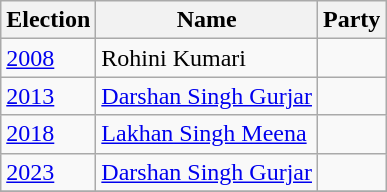<table class="wikitable sortable">
<tr>
<th>Election</th>
<th>Name</th>
<th colspan=2>Party</th>
</tr>
<tr>
<td><a href='#'>2008</a></td>
<td>Rohini Kumari</td>
<td></td>
</tr>
<tr>
<td><a href='#'>2013</a></td>
<td><a href='#'>Darshan Singh Gurjar</a></td>
<td></td>
</tr>
<tr>
<td><a href='#'>2018</a></td>
<td><a href='#'>Lakhan Singh Meena</a></td>
<td></td>
</tr>
<tr>
<td><a href='#'>2023</a></td>
<td><a href='#'>Darshan Singh Gurjar</a></td>
<td></td>
</tr>
<tr>
</tr>
</table>
